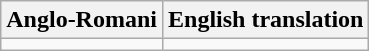<table class="wikitable">
<tr>
<th>Anglo-Romani</th>
<th>English translation</th>
</tr>
<tr style="vertical-align:center;white-space:nowrap;text-align:center;">
<td></td>
<td></td>
</tr>
</table>
